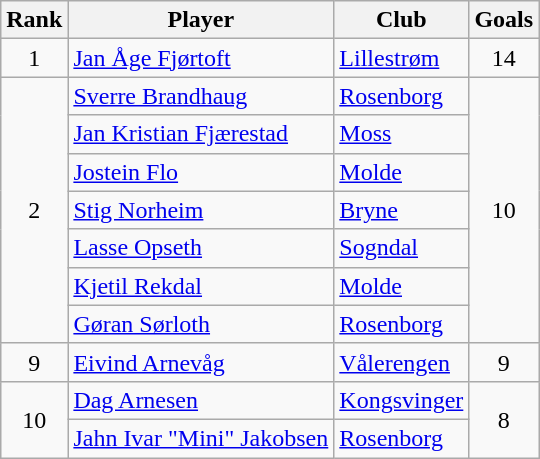<table class="wikitable" style="text-align:center">
<tr>
<th>Rank</th>
<th>Player</th>
<th>Club</th>
<th>Goals</th>
</tr>
<tr>
<td>1</td>
<td align="left"> <a href='#'>Jan Åge Fjørtoft</a></td>
<td align="left"><a href='#'>Lillestrøm</a></td>
<td>14</td>
</tr>
<tr>
<td rowspan="7">2</td>
<td align="left"> <a href='#'>Sverre Brandhaug</a></td>
<td align="left"><a href='#'>Rosenborg</a></td>
<td rowspan="7">10</td>
</tr>
<tr>
<td align="left"> <a href='#'>Jan Kristian Fjærestad</a></td>
<td align="left"><a href='#'>Moss</a></td>
</tr>
<tr>
<td align="left"> <a href='#'>Jostein Flo</a></td>
<td align="left"><a href='#'>Molde</a></td>
</tr>
<tr>
<td align="left"> <a href='#'>Stig Norheim</a></td>
<td align="left"><a href='#'>Bryne</a></td>
</tr>
<tr>
<td align="left"> <a href='#'>Lasse Opseth</a></td>
<td align="left"><a href='#'>Sogndal</a></td>
</tr>
<tr>
<td align="left"> <a href='#'>Kjetil Rekdal</a></td>
<td align="left"><a href='#'>Molde</a></td>
</tr>
<tr>
<td align="left"> <a href='#'>Gøran Sørloth</a></td>
<td align="left"><a href='#'>Rosenborg</a></td>
</tr>
<tr>
<td>9</td>
<td align="left"> <a href='#'>Eivind Arnevåg</a></td>
<td align="left"><a href='#'>Vålerengen</a></td>
<td>9</td>
</tr>
<tr>
<td rowspan="2">10</td>
<td align="left"> <a href='#'>Dag Arnesen</a></td>
<td align="left"><a href='#'>Kongsvinger</a></td>
<td rowspan="2">8</td>
</tr>
<tr>
<td align="left"> <a href='#'>Jahn Ivar "Mini" Jakobsen</a></td>
<td align="left"><a href='#'>Rosenborg</a></td>
</tr>
</table>
